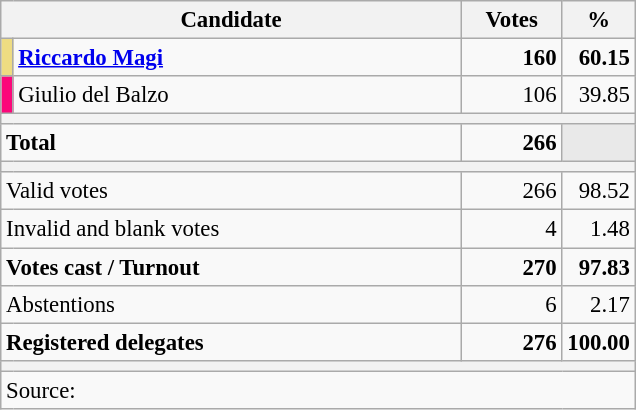<table class="wikitable" style="text-align:right; font-size:95%;">
<tr>
<th colspan="2" width="300">Candidate</th>
<th width="60">Votes</th>
<th width="40">%</th>
</tr>
<tr>
<td style="color:inherit;background:#EEDC82"></td>
<td align="left"><strong><a href='#'>Riccardo Magi</a></strong></td>
<td><strong>160</strong></td>
<td><strong>60.15</strong></td>
</tr>
<tr>
<td width="1" bgcolor=#FB077A></td>
<td align="left">Giulio del Balzo</td>
<td>106</td>
<td>39.85</td>
</tr>
<tr>
<th colspan="4"></th>
</tr>
<tr style="font-weight:bold;">
<td align="left" colspan="2">Total</td>
<td>266</td>
<td bgcolor="#E9E9E9"></td>
</tr>
<tr>
<th colspan="4"></th>
</tr>
<tr>
<td colspan="2" align=left>Valid votes</td>
<td align="right">266</td>
<td align="right">98.52</td>
</tr>
<tr>
<td colspan="2" align=left>Invalid and blank votes</td>
<td align="right">4</td>
<td align="right">1.48</td>
</tr>
<tr>
<td colspan="2" align="left"><strong>Votes cast / Turnout</strong></td>
<td align="right"><strong>270</strong></td>
<td align="right"><strong>97.83</strong></td>
</tr>
<tr>
<td colspan="2" align="left">Abstentions</td>
<td align="right">6</td>
<td align="right">2.17</td>
</tr>
<tr>
<td colspan="2" align="left"><strong>Registered delegates</strong></td>
<td align="right"><strong>276</strong></td>
<td align="right"><strong>100.00</strong></td>
</tr>
<tr>
<th colspan="4"></th>
</tr>
<tr>
<td colspan="4" align="left">Source: </td>
</tr>
</table>
